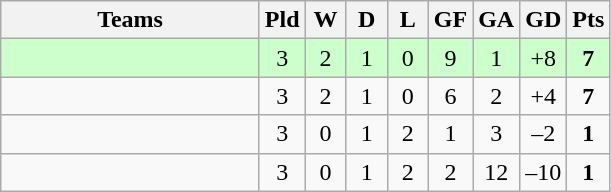<table class="wikitable" style="text-align: center;">
<tr>
<th width=165>Teams</th>
<th width=20>Pld</th>
<th width=20>W</th>
<th width=20>D</th>
<th width=20>L</th>
<th width=20>GF</th>
<th width=20>GA</th>
<th width=20>GD</th>
<th width=20>Pts</th>
</tr>
<tr align=center style="background:#ccffcc;">
<td style="text-align:left;"></td>
<td>3</td>
<td>2</td>
<td>1</td>
<td>0</td>
<td>9</td>
<td>1</td>
<td>+8</td>
<td><strong>7</strong></td>
</tr>
<tr align=center>
<td style="text-align:left;"></td>
<td>3</td>
<td>2</td>
<td>1</td>
<td>0</td>
<td>6</td>
<td>2</td>
<td>+4</td>
<td><strong>7</strong></td>
</tr>
<tr align=center>
<td style="text-align:left;"></td>
<td>3</td>
<td>0</td>
<td>1</td>
<td>2</td>
<td>1</td>
<td>3</td>
<td>–2</td>
<td><strong>1</strong></td>
</tr>
<tr align=center>
<td style="text-align:left;"></td>
<td>3</td>
<td>0</td>
<td>1</td>
<td>2</td>
<td>2</td>
<td>12</td>
<td>–10</td>
<td><strong>1</strong></td>
</tr>
</table>
